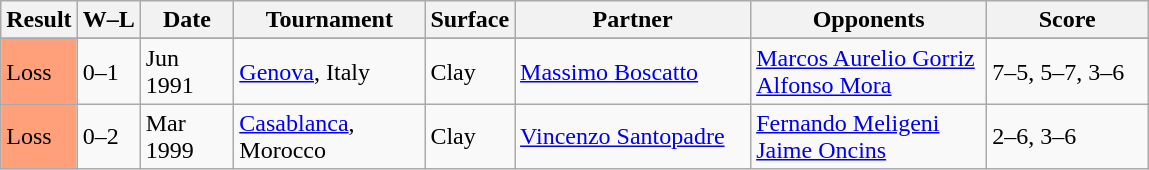<table class="sortable wikitable">
<tr>
<th>Result</th>
<th class="unsortable">W–L</th>
<th style="width:55px">Date</th>
<th style="width:120px">Tournament</th>
<th style="width:50px">Surface</th>
<th style="width:150px">Partner</th>
<th style="width:150px">Opponents</th>
<th style="width:100px" class="unsortable">Score</th>
</tr>
<tr>
</tr>
<tr>
<td style="background:#ffa07a;">Loss</td>
<td>0–1</td>
<td>Jun 1991</td>
<td><a href='#'>Genova</a>, Italy</td>
<td>Clay</td>
<td> <a href='#'>Massimo Boscatto</a></td>
<td> <a href='#'>Marcos Aurelio Gorriz</a> <br>  <a href='#'>Alfonso Mora</a></td>
<td>7–5, 5–7, 3–6</td>
</tr>
<tr>
<td style="background:#ffa07a;">Loss</td>
<td>0–2</td>
<td>Mar 1999</td>
<td><a href='#'>Casablanca</a>, Morocco</td>
<td>Clay</td>
<td> <a href='#'>Vincenzo Santopadre</a></td>
<td> <a href='#'>Fernando Meligeni</a> <br>  <a href='#'>Jaime Oncins</a></td>
<td>2–6, 3–6</td>
</tr>
</table>
